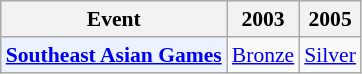<table class="wikitable" style="font-size: 90%; text-align:center">
<tr>
<th>Event</th>
<th>2003</th>
<th>2005</th>
</tr>
<tr>
<td bgcolor="#ECF2FF"; align="left"><strong><a href='#'>Southeast Asian Games</a></strong></td>
<td> <a href='#'>Bronze</a></td>
<td> <a href='#'>Silver</a></td>
</tr>
</table>
